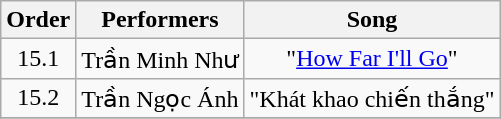<table class="wikitable" style="text-align:center;">
<tr>
<th>Order</th>
<th>Performers</th>
<th>Song</th>
</tr>
<tr>
<td>15.1</td>
<td>Trần Minh Như</td>
<td>"<a href='#'>How Far I'll Go</a>"</td>
</tr>
<tr>
<td>15.2</td>
<td>Trần Ngọc Ánh</td>
<td>"Khát khao chiến thắng"</td>
</tr>
<tr>
</tr>
</table>
